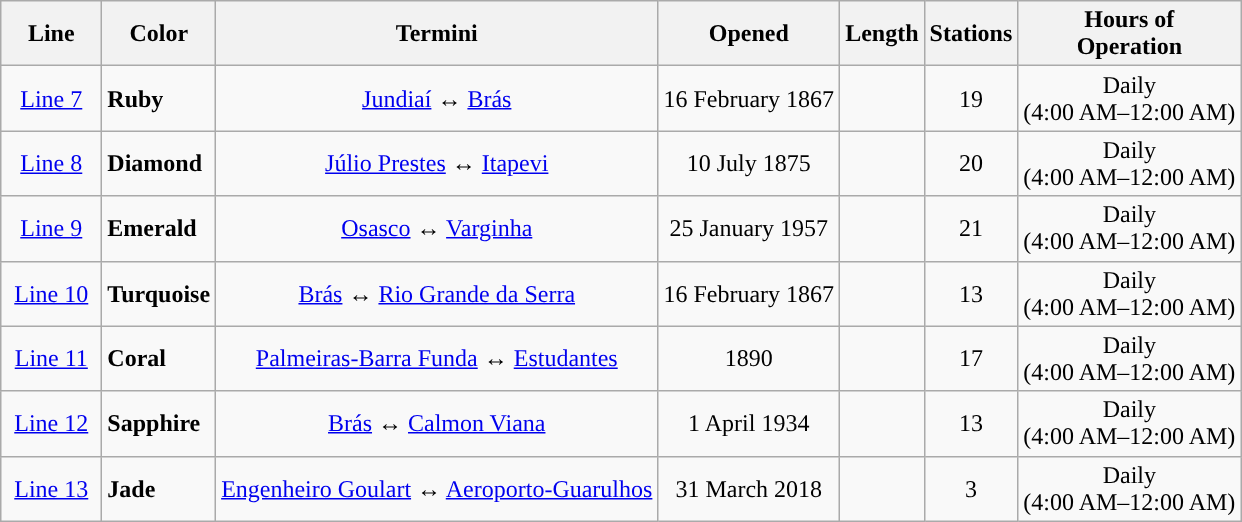<table class="wikitable">
<tr>
<th align="center" width="60px">Line</th>
<th align="center">Color</th>
<th align="center">Termini</th>
<th align="center">Opened</th>
<th align="center">Length</th>
<th align="center">Stations</th>
<th align="center">Hours of <br>Operation</th>
</tr>
<tr>
<td align="center"><a href='#'>Line 7</a></td>
<td><strong>Ruby</strong></td>
<td align="center"><a href='#'>Jundiaí</a> ↔ <a href='#'>Brás</a></td>
<td align="center">16 February 1867</td>
<td align="center"></td>
<td align="center">19</td>
<td align="center">Daily <br>(4:00 AM–12:00 AM)</td>
</tr>
<tr>
<td align="center"><a href='#'>Line 8</a></td>
<td><strong>Diamond</strong></td>
<td align="center"><a href='#'>Júlio Prestes</a> ↔ <a href='#'>Itapevi</a></td>
<td align="center">10 July 1875</td>
<td align="center"></td>
<td align="center">20</td>
<td align="center">Daily <br>(4:00 AM–12:00 AM)</td>
</tr>
<tr>
<td align="center"><a href='#'>Line 9</a></td>
<td><strong>Emerald</strong></td>
<td align="center"><a href='#'>Osasco</a> ↔ <a href='#'>Varginha</a></td>
<td align="center">25 January 1957</td>
<td align="center"></td>
<td align="center">21</td>
<td align="center">Daily <br>(4:00 AM–12:00 AM)</td>
</tr>
<tr>
<td align="center"><a href='#'>Line 10</a></td>
<td><strong>Turquoise</strong></td>
<td align="center"><a href='#'>Brás</a> ↔ <a href='#'>Rio Grande da Serra</a></td>
<td align="center">16 February 1867</td>
<td align="center"></td>
<td align="center">13</td>
<td align="center">Daily <br>(4:00 AM–12:00 AM)</td>
</tr>
<tr>
<td align="center"><a href='#'>Line 11</a></td>
<td><strong>Coral</strong></td>
<td align="center"><a href='#'>Palmeiras-Barra Funda</a> ↔ <a href='#'>Estudantes</a></td>
<td align="center">1890</td>
<td align="center"></td>
<td align="center">17</td>
<td align="center">Daily <br>(4:00 AM–12:00 AM)</td>
</tr>
<tr>
<td align="center"><a href='#'>Line 12</a></td>
<td><strong>Sapphire</strong></td>
<td align="center"><a href='#'>Brás</a> ↔ <a href='#'>Calmon Viana</a></td>
<td align="center">1 April 1934</td>
<td align="center"></td>
<td align="center">13</td>
<td align="center">Daily <br>(4:00 AM–12:00 AM)</td>
</tr>
<tr>
<td align="center"><a href='#'>Line 13</a></td>
<td><strong>Jade</strong></td>
<td align="center"><a href='#'>Engenheiro Goulart</a> ↔ <a href='#'>Aeroporto-Guarulhos</a></td>
<td align="center">31 March 2018</td>
<td align="center"></td>
<td align="center">3</td>
<td align="center">Daily <br>(4:00 AM–12:00 AM)</td>
</tr>
</table>
